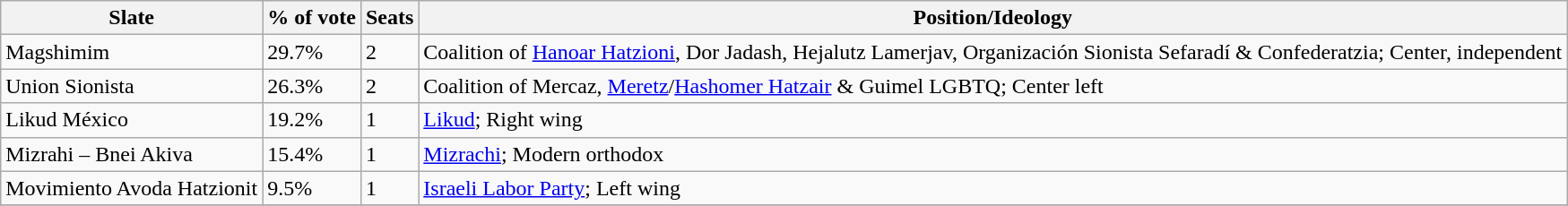<table class="wikitable sortable">
<tr>
<th>Slate</th>
<th>% of vote</th>
<th>Seats </th>
<th>Position/Ideology</th>
</tr>
<tr>
<td>Magshimim</td>
<td>29.7%</td>
<td>2</td>
<td>Coalition of <a href='#'>Hanoar Hatzioni</a>, Dor Jadash, Hejalutz Lamerjav, Organización Sionista Sefaradí & Confederatzia;  Center, independent</td>
</tr>
<tr>
<td>Union Sionista</td>
<td>26.3%</td>
<td>2</td>
<td>Coalition of Mercaz, <a href='#'>Meretz</a>/<a href='#'>Hashomer Hatzair</a> & Guimel LGBTQ; Center left</td>
</tr>
<tr>
<td>Likud México</td>
<td>19.2%</td>
<td>1</td>
<td><a href='#'>Likud</a>; Right wing</td>
</tr>
<tr>
<td>Mizrahi – Bnei Akiva</td>
<td>15.4%</td>
<td>1</td>
<td><a href='#'>Mizrachi</a>; Modern orthodox</td>
</tr>
<tr>
<td>Movimiento Avoda Hatzionit</td>
<td>9.5%</td>
<td>1</td>
<td><a href='#'>Israeli Labor Party</a>; Left wing</td>
</tr>
<tr |->
</tr>
</table>
